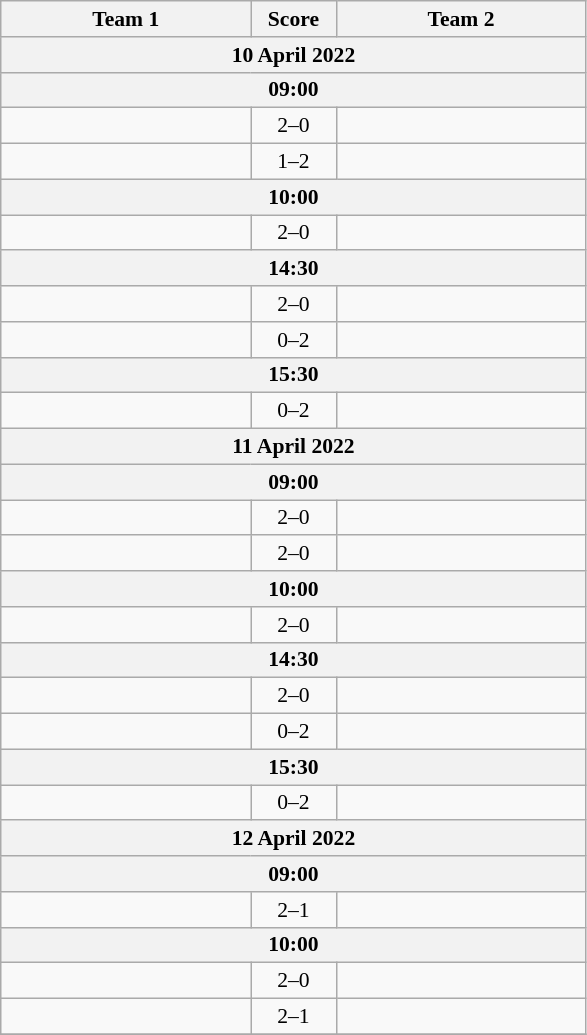<table class="wikitable" style="text-align: center; font-size:90% ">
<tr>
<th align="right" width="160">Team 1</th>
<th width="50">Score</th>
<th align="left" width="160">Team 2</th>
</tr>
<tr>
<th colspan=3>10 April 2022</th>
</tr>
<tr>
<th colspan=3>09:00</th>
</tr>
<tr>
<td align=right></td>
<td align=center>2–0</td>
<td align=left></td>
</tr>
<tr>
<td align=right></td>
<td align=center>1–2</td>
<td align=left></td>
</tr>
<tr>
<th colspan=3>10:00</th>
</tr>
<tr>
<td align=right></td>
<td align=center>2–0</td>
<td align=left></td>
</tr>
<tr>
<th colspan=3>14:30</th>
</tr>
<tr>
<td align=right></td>
<td align=center>2–0</td>
<td align=left></td>
</tr>
<tr>
<td align=right></td>
<td align=center>0–2</td>
<td align=left></td>
</tr>
<tr>
<th colspan=3>15:30</th>
</tr>
<tr>
<td align=right></td>
<td align=center>0–2</td>
<td align=left></td>
</tr>
<tr>
<th colspan=3>11 April 2022</th>
</tr>
<tr>
<th colspan=3>09:00</th>
</tr>
<tr>
<td align=right></td>
<td align=center>2–0</td>
<td align=left></td>
</tr>
<tr>
<td align=right></td>
<td align=center>2–0</td>
<td align=left></td>
</tr>
<tr>
<th colspan=3>10:00</th>
</tr>
<tr>
<td align=right></td>
<td align=center>2–0</td>
<td align=left></td>
</tr>
<tr>
<th colspan=3>14:30</th>
</tr>
<tr>
<td align=right></td>
<td align=center>2–0</td>
<td align=left></td>
</tr>
<tr>
<td align=right></td>
<td align=center>0–2</td>
<td align=left></td>
</tr>
<tr>
<th colspan=3>15:30</th>
</tr>
<tr>
<td align=right></td>
<td align=center>0–2</td>
<td align=left></td>
</tr>
<tr>
<th colspan=3>12 April 2022</th>
</tr>
<tr>
<th colspan=3>09:00</th>
</tr>
<tr>
<td align=right></td>
<td align=center>2–1</td>
<td align=left></td>
</tr>
<tr>
<th colspan=3>10:00</th>
</tr>
<tr>
<td align=right></td>
<td align=center>2–0</td>
<td align=left></td>
</tr>
<tr>
<td align=right></td>
<td align=center>2–1</td>
<td align=left></td>
</tr>
<tr>
</tr>
</table>
